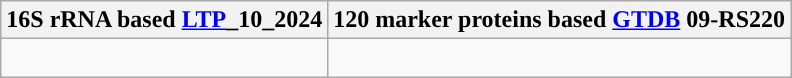<table class="wikitable">
<tr>
<th colspan=1>16S rRNA based <a href='#'>LTP</a>_10_2024</th>
<th colspan=1>120 marker proteins based <a href='#'>GTDB</a> 09-RS220</th>
</tr>
<tr>
<td style="vertical-align:top"><br></td>
<td><br></td>
</tr>
</table>
